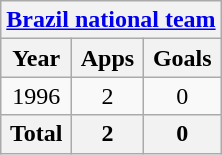<table class="wikitable" style="text-align:center">
<tr>
<th colspan=3><a href='#'>Brazil national team</a></th>
</tr>
<tr>
<th>Year</th>
<th>Apps</th>
<th>Goals</th>
</tr>
<tr>
<td>1996</td>
<td>2</td>
<td>0</td>
</tr>
<tr>
<th>Total</th>
<th>2</th>
<th>0</th>
</tr>
</table>
